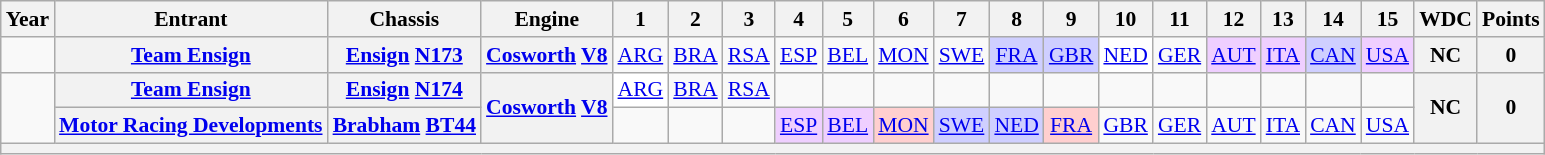<table class="wikitable" style="text-align:center; font-size:90%">
<tr>
<th>Year</th>
<th>Entrant</th>
<th>Chassis</th>
<th>Engine</th>
<th>1</th>
<th>2</th>
<th>3</th>
<th>4</th>
<th>5</th>
<th>6</th>
<th>7</th>
<th>8</th>
<th>9</th>
<th>10</th>
<th>11</th>
<th>12</th>
<th>13</th>
<th>14</th>
<th>15</th>
<th>WDC</th>
<th>Points</th>
</tr>
<tr>
<td></td>
<th><a href='#'>Team Ensign</a></th>
<th><a href='#'>Ensign</a> <a href='#'>N173</a></th>
<th><a href='#'>Cosworth</a> <a href='#'>V8</a></th>
<td><a href='#'>ARG</a></td>
<td><a href='#'>BRA</a></td>
<td><a href='#'>RSA</a></td>
<td><a href='#'>ESP</a></td>
<td><a href='#'>BEL</a></td>
<td><a href='#'>MON</a></td>
<td><a href='#'>SWE</a></td>
<td style="background:#CFCFFF;"><a href='#'>FRA</a><br></td>
<td style="background:#CFCFFF;"><a href='#'>GBR</a><br></td>
<td style="background:#ffffff;"><a href='#'>NED</a><br></td>
<td><a href='#'>GER</a></td>
<td style="background:#EFCFFF;"><a href='#'>AUT</a><br></td>
<td style="background:#EFCFFF;"><a href='#'>ITA</a><br></td>
<td style="background:#CFCFFF;"><a href='#'>CAN</a><br></td>
<td style="background:#EFCFFF;"><a href='#'>USA</a><br></td>
<th>NC</th>
<th>0</th>
</tr>
<tr>
<td rowspan=2></td>
<th><a href='#'>Team Ensign</a></th>
<th><a href='#'>Ensign</a> <a href='#'>N174</a></th>
<th rowspan=2><a href='#'>Cosworth</a> <a href='#'>V8</a></th>
<td style="background:#ffffff;"><a href='#'>ARG</a><br></td>
<td><a href='#'>BRA</a></td>
<td><a href='#'>RSA</a></td>
<td></td>
<td></td>
<td></td>
<td></td>
<td></td>
<td></td>
<td></td>
<td></td>
<td></td>
<td></td>
<td></td>
<td></td>
<th rowspan=2>NC</th>
<th rowspan=2>0</th>
</tr>
<tr>
<th><a href='#'>Motor Racing Developments</a></th>
<th><a href='#'>Brabham</a> <a href='#'>BT44</a></th>
<td></td>
<td></td>
<td></td>
<td style="background:#EFCFFF;"><a href='#'>ESP</a><br></td>
<td style="background:#EFCFFF;"><a href='#'>BEL</a><br></td>
<td style="background:#FFCFCF;"><a href='#'>MON</a><br></td>
<td style="background:#CFCFFF;"><a href='#'>SWE</a><br></td>
<td style="background:#CFCFFF;"><a href='#'>NED</a><br></td>
<td style="background:#FFCFCF;"><a href='#'>FRA</a><br></td>
<td><a href='#'>GBR</a></td>
<td><a href='#'>GER</a></td>
<td><a href='#'>AUT</a></td>
<td><a href='#'>ITA</a></td>
<td><a href='#'>CAN</a></td>
<td><a href='#'>USA</a></td>
</tr>
<tr>
<th colspan="21"></th>
</tr>
</table>
